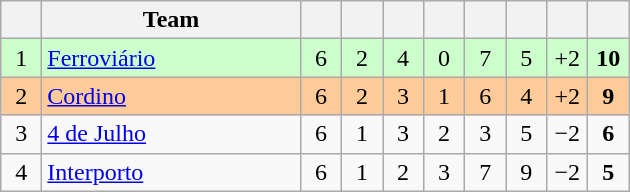<table class="wikitable" style="text-align: center;">
<tr>
<th width=20></th>
<th width=165>Team</th>
<th width=20></th>
<th width=20></th>
<th width=20></th>
<th width=20></th>
<th width=20></th>
<th width=20></th>
<th width=20></th>
<th width=20></th>
</tr>
<tr bgcolor=#ccffcc>
<td>1</td>
<td align=left> <a href='#'>Ferroviário</a></td>
<td>6</td>
<td>2</td>
<td>4</td>
<td>0</td>
<td>7</td>
<td>5</td>
<td>+2</td>
<td><strong>10</strong></td>
</tr>
<tr bgcolor=#ffcc99>
<td>2</td>
<td align=left> <a href='#'>Cordino</a></td>
<td>6</td>
<td>2</td>
<td>3</td>
<td>1</td>
<td>6</td>
<td>4</td>
<td>+2</td>
<td><strong>9</strong></td>
</tr>
<tr>
<td>3</td>
<td align=left> <a href='#'>4 de Julho</a></td>
<td>6</td>
<td>1</td>
<td>3</td>
<td>2</td>
<td>3</td>
<td>5</td>
<td>−2</td>
<td><strong>6</strong></td>
</tr>
<tr>
<td>4</td>
<td align=left> <a href='#'>Interporto</a></td>
<td>6</td>
<td>1</td>
<td>2</td>
<td>3</td>
<td>7</td>
<td>9</td>
<td>−2</td>
<td><strong>5</strong></td>
</tr>
</table>
